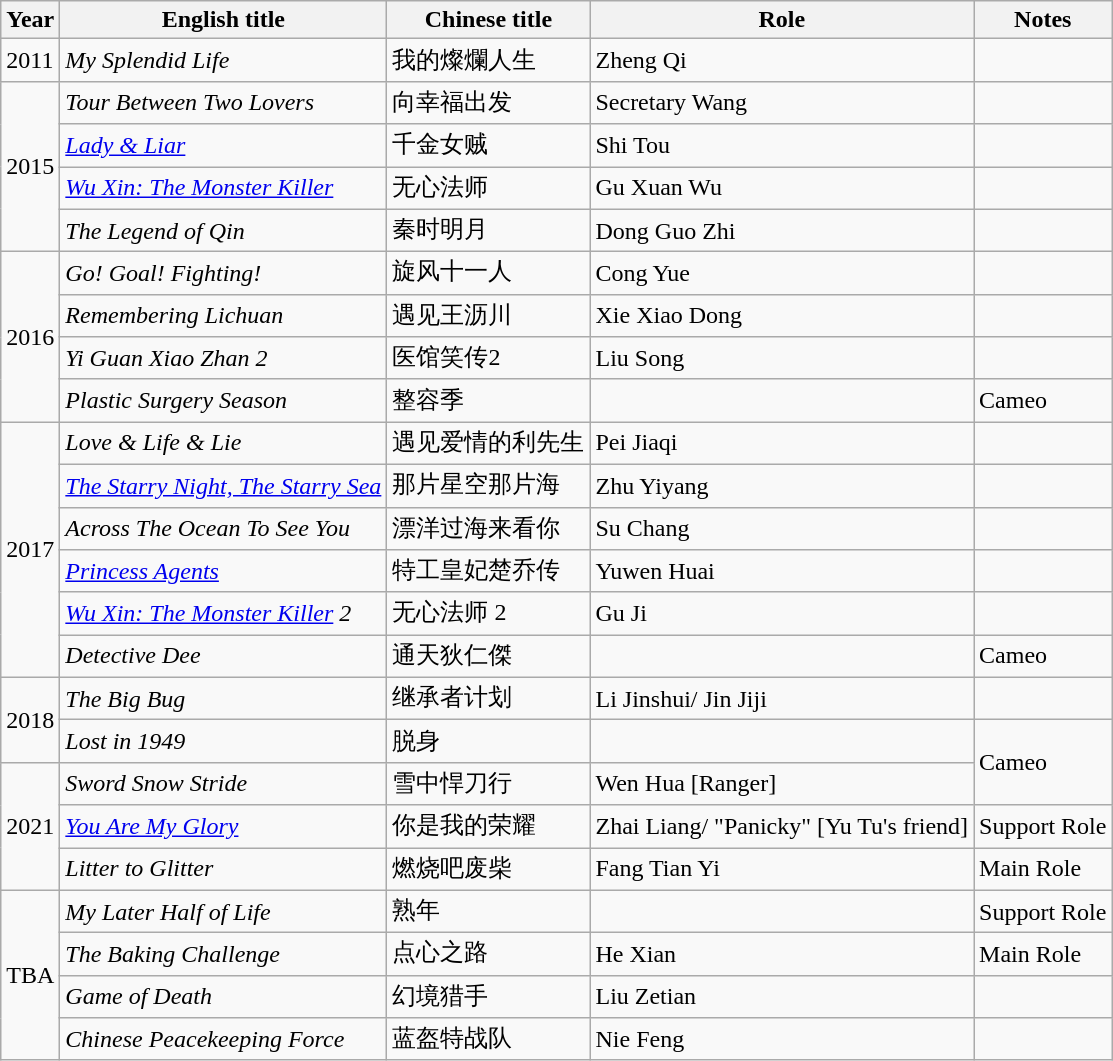<table class="wikitable sortable">
<tr>
<th>Year</th>
<th>English title</th>
<th>Chinese title</th>
<th>Role</th>
<th>Notes</th>
</tr>
<tr>
<td>2011</td>
<td><em>My Splendid Life</em></td>
<td>我的燦爛人生</td>
<td>Zheng Qi</td>
<td></td>
</tr>
<tr>
<td rowspan="4">2015</td>
<td><em>Tour Between Two Lovers </em></td>
<td>向幸福出发</td>
<td>Secretary Wang</td>
<td></td>
</tr>
<tr>
<td><em><a href='#'>Lady & Liar</a></em></td>
<td>千金女贼</td>
<td>Shi Tou</td>
<td></td>
</tr>
<tr>
<td><em><a href='#'>Wu Xin: The Monster Killer</a></em></td>
<td>无心法师</td>
<td>Gu Xuan Wu</td>
<td></td>
</tr>
<tr>
<td><em>The Legend of Qin</em></td>
<td>秦时明月</td>
<td>Dong Guo Zhi</td>
<td></td>
</tr>
<tr>
<td rowspan="4">2016</td>
<td><em>Go! Goal! Fighting!</em></td>
<td>旋风十一人</td>
<td>Cong Yue</td>
<td></td>
</tr>
<tr>
<td><em>Remembering Lichuan</em></td>
<td>遇见王沥川</td>
<td>Xie Xiao Dong</td>
<td></td>
</tr>
<tr>
<td><em>Yi Guan Xiao Zhan 2</em></td>
<td>医馆笑传2</td>
<td>Liu Song</td>
<td></td>
</tr>
<tr>
<td><em>Plastic Surgery Season </em></td>
<td>整容季</td>
<td></td>
<td>Cameo</td>
</tr>
<tr>
<td rowspan="6">2017</td>
<td><em>Love & Life & Lie</em></td>
<td>遇见爱情的利先生</td>
<td>Pei Jiaqi</td>
<td></td>
</tr>
<tr>
<td><em><a href='#'>The Starry Night, The Starry Sea</a></em></td>
<td>那片星空那片海</td>
<td>Zhu Yiyang</td>
<td></td>
</tr>
<tr>
<td><em>Across The Ocean To See You</em></td>
<td>漂洋过海来看你</td>
<td>Su Chang</td>
<td></td>
</tr>
<tr>
<td><em><a href='#'>Princess Agents</a></em></td>
<td>特工皇妃楚乔传</td>
<td>Yuwen Huai</td>
<td></td>
</tr>
<tr>
<td><em><a href='#'>Wu Xin: The Monster Killer</a> 2</em></td>
<td>无心法师 2</td>
<td>Gu Ji</td>
<td></td>
</tr>
<tr>
<td><em>Detective Dee</em></td>
<td>通天狄仁傑</td>
<td></td>
<td>Cameo</td>
</tr>
<tr>
<td rowspan="2">2018</td>
<td><em>The Big Bug</em></td>
<td>继承者计划</td>
<td>Li Jinshui/ Jin Jiji</td>
<td></td>
</tr>
<tr>
<td><em>Lost in 1949</em></td>
<td>脱身</td>
<td></td>
<td rowspan=2>Cameo</td>
</tr>
<tr>
<td rowspan=3>2021</td>
<td><em>Sword Snow Stride</em></td>
<td>雪中悍刀行</td>
<td>Wen Hua [Ranger]</td>
</tr>
<tr>
<td><em><a href='#'>You Are My Glory</a></em></td>
<td>你是我的荣耀</td>
<td>Zhai Liang/ "Panicky" [Yu Tu's friend]</td>
<td>Support Role</td>
</tr>
<tr>
<td><em>Litter to Glitter</em></td>
<td>燃烧吧废柴</td>
<td>Fang Tian Yi</td>
<td>Main Role</td>
</tr>
<tr>
<td rowspan=4>TBA</td>
<td><em>My Later Half of Life</em></td>
<td>熟年</td>
<td></td>
<td>Support Role</td>
</tr>
<tr>
<td><em>The Baking Challenge</em></td>
<td>点心之路</td>
<td>He Xian</td>
<td>Main Role</td>
</tr>
<tr>
<td><em>Game of Death</em></td>
<td>幻境猎手</td>
<td>Liu Zetian</td>
<td></td>
</tr>
<tr>
<td><em>Chinese Peacekeeping Force </em></td>
<td>蓝盔特战队</td>
<td>Nie Feng</td>
<td></td>
</tr>
</table>
